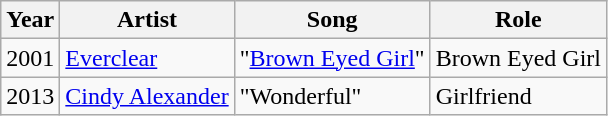<table class="wikitable sortable">
<tr>
<th>Year</th>
<th>Artist</th>
<th>Song</th>
<th>Role</th>
</tr>
<tr>
<td>2001</td>
<td><a href='#'>Everclear</a></td>
<td>"<a href='#'>Brown Eyed Girl</a>"</td>
<td>Brown Eyed Girl</td>
</tr>
<tr>
<td>2013</td>
<td><a href='#'>Cindy Alexander</a></td>
<td>"Wonderful"</td>
<td>Girlfriend</td>
</tr>
</table>
